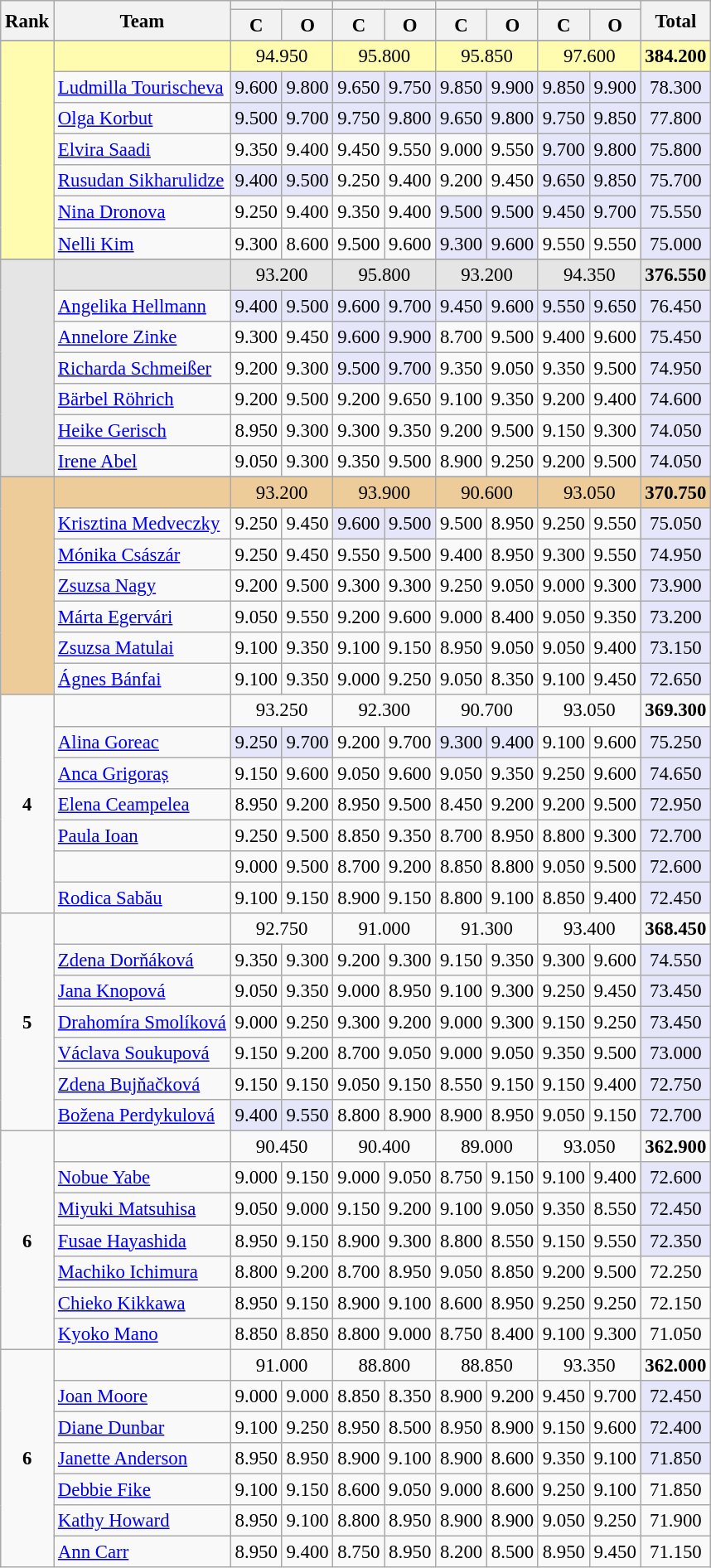<table class="wikitable" style="text-align:center; font-size:95%">
<tr>
<th rowspan=2>Rank</th>
<th rowspan=2>Team</th>
<th colspan=2></th>
<th colspan=2></th>
<th colspan=2></th>
<th colspan=2></th>
<th rowspan=2>Total</th>
</tr>
<tr>
<th>C</th>
<th>O</th>
<th>C</th>
<th>O</th>
<th>C</th>
<th>O</th>
<th>C</th>
<th>O</th>
</tr>
<tr>
</tr>
<tr style="background:#fffcaf;">
<td rowspan=7></td>
<td style="text-align:left;"><strong></strong></td>
<td colspan=2>94.950</td>
<td colspan=2>95.800</td>
<td colspan=2>95.850</td>
<td colspan=2>97.600</td>
<td colspan=1><strong>384.200</strong></td>
</tr>
<tr>
<td align=left><a href='#'>Ludmilla Tourischeva</a></td>
<td bgcolor="lavender">9.600</td>
<td bgcolor="lavender">9.800</td>
<td bgcolor="lavender">9.650</td>
<td bgcolor="lavender">9.750</td>
<td bgcolor="lavender">9.850</td>
<td bgcolor="lavender">9.900</td>
<td bgcolor="lavender">9.850</td>
<td bgcolor="lavender">9.900</td>
<td bgcolor="lavender">78.300</td>
</tr>
<tr>
<td align=left><a href='#'>Olga Korbut</a></td>
<td bgcolor="lavender">9.500</td>
<td bgcolor="lavender">9.700</td>
<td bgcolor="lavender">9.750</td>
<td bgcolor="lavender">9.800</td>
<td bgcolor="lavender">9.650</td>
<td bgcolor="lavender">9.800</td>
<td bgcolor="lavender">9.750</td>
<td bgcolor="lavender">9.850</td>
<td bgcolor="lavender">77.800</td>
</tr>
<tr>
<td align=left><a href='#'>Elvira Saadi</a></td>
<td>9.350</td>
<td>9.400</td>
<td>9.450</td>
<td>9.550</td>
<td>9.000</td>
<td>9.550</td>
<td bgcolor="lavender">9.700</td>
<td bgcolor="lavender">9.800</td>
<td bgcolor="lavender">75.800</td>
</tr>
<tr>
<td align=left><a href='#'>Rusudan Sikharulidze</a></td>
<td bgcolor="lavender">9.400</td>
<td bgcolor="lavender">9.500</td>
<td>9.250</td>
<td>9.400</td>
<td>9.200</td>
<td>9.450</td>
<td bgcolor="lavender">9.650</td>
<td bgcolor="lavender">9.850</td>
<td bgcolor="lavender">75.700</td>
</tr>
<tr>
<td align=left><a href='#'>Nina Dronova</a></td>
<td>9.250</td>
<td>9.400</td>
<td>9.350</td>
<td>9.400</td>
<td bgcolor="lavender">9.500</td>
<td bgcolor="lavender">9.500</td>
<td bgcolor="lavender">9.450</td>
<td bgcolor="lavender">9.700</td>
<td bgcolor="lavender">75.550</td>
</tr>
<tr>
<td align=left><a href='#'>Nelli Kim</a></td>
<td>9.300</td>
<td>8.600</td>
<td>9.500</td>
<td>9.600</td>
<td bgcolor="lavender">9.300</td>
<td bgcolor="lavender">9.600</td>
<td>9.550</td>
<td>9.550</td>
<td bgcolor="lavender">75.000</td>
</tr>
<tr>
</tr>
<tr style="background:#e5e5e5;">
<td rowspan=7></td>
<td style="text-align:left;"><strong></strong></td>
<td colspan=2>93.200</td>
<td colspan=2>95.800</td>
<td colspan=2>93.200</td>
<td colspan=2>94.350</td>
<td colspan=1><strong>376.550</strong></td>
</tr>
<tr>
<td align=left><a href='#'>Angelika Hellmann</a></td>
<td bgcolor="lavender">9.400</td>
<td bgcolor="lavender">9.500</td>
<td bgcolor="lavender">9.600</td>
<td bgcolor="lavender">9.700</td>
<td bgcolor="lavender">9.450</td>
<td bgcolor="lavender">9.600</td>
<td bgcolor="lavender">9.550</td>
<td bgcolor="lavender">9.650</td>
<td bgcolor="lavender">76.450</td>
</tr>
<tr>
<td align=left><a href='#'>Annelore Zinke</a></td>
<td>9.300</td>
<td>9.450</td>
<td bgcolor="lavender">9.600</td>
<td bgcolor="lavender">9.900</td>
<td>8.700</td>
<td>9.500</td>
<td>9.400</td>
<td>9.600</td>
<td bgcolor="lavender">75.450</td>
</tr>
<tr>
<td align=left><a href='#'>Richarda Schmeißer</a></td>
<td>9.200</td>
<td>9.300</td>
<td bgcolor="lavender">9.500</td>
<td bgcolor="lavender">9.700</td>
<td>9.350</td>
<td>9.050</td>
<td>9.350</td>
<td>9.500</td>
<td bgcolor="lavender">74.950</td>
</tr>
<tr>
<td align=left><a href='#'>Bärbel Röhrich</a></td>
<td>9.200</td>
<td>9.500</td>
<td>9.200</td>
<td>9.650</td>
<td>9.100</td>
<td>9.350</td>
<td>9.200</td>
<td>9.400</td>
<td bgcolor="lavender">74.600</td>
</tr>
<tr>
<td align=left><a href='#'>Heike Gerisch</a></td>
<td>8.950</td>
<td>9.300</td>
<td>9.300</td>
<td>9.350</td>
<td>9.200</td>
<td>9.500</td>
<td>9.150</td>
<td>9.300</td>
<td bgcolor="lavender">74.050</td>
</tr>
<tr>
<td align=left><a href='#'>Irene Abel</a></td>
<td>9.050</td>
<td>9.300</td>
<td>9.350</td>
<td>9.500</td>
<td>8.900</td>
<td>9.250</td>
<td>9.200</td>
<td>9.500</td>
<td bgcolor="lavender">74.050</td>
</tr>
<tr>
</tr>
<tr style="background:#ec9;">
<td rowspan=7></td>
<td style="text-align:left;"><strong></strong></td>
<td colspan=2>93.200</td>
<td colspan=2>93.900</td>
<td colspan=2>90.600</td>
<td colspan="2">93.050</td>
<td colspan=1><strong>370.750</strong></td>
</tr>
<tr>
<td align=left><a href='#'>Krisztina Medveczky</a></td>
<td>9.250</td>
<td>9.450</td>
<td bgcolor="lavender">9.600</td>
<td bgcolor="lavender">9.500</td>
<td>9.500</td>
<td>8.950</td>
<td>9.250</td>
<td>9.550</td>
<td bgcolor="lavender">75.050</td>
</tr>
<tr>
<td align=left><a href='#'>Mónika Császár</a></td>
<td>9.250</td>
<td>9.450</td>
<td>9.550</td>
<td>9.500</td>
<td>9.400</td>
<td>8.950</td>
<td>9.300</td>
<td>9.550</td>
<td bgcolor="lavender">74.950</td>
</tr>
<tr>
<td align=left><a href='#'>Zsuzsa Nagy</a></td>
<td>9.200</td>
<td>9.500</td>
<td>9.300</td>
<td>9.300</td>
<td>9.250</td>
<td>9.050</td>
<td>9.000</td>
<td>9.300</td>
<td bgcolor="lavender">73.900</td>
</tr>
<tr>
<td align=left><a href='#'>Márta Egervári</a></td>
<td>9.050</td>
<td>9.550</td>
<td>9.200</td>
<td>9.600</td>
<td>9.000</td>
<td>8.400</td>
<td>9.050</td>
<td>9.350</td>
<td bgcolor="lavender">73.200</td>
</tr>
<tr>
<td align=left><a href='#'>Zsuzsa Matulai</a></td>
<td>9.100</td>
<td>9.350</td>
<td>9.100</td>
<td>9.150</td>
<td>8.950</td>
<td>9.050</td>
<td>9.050</td>
<td>9.400</td>
<td bgcolor="lavender">73.150</td>
</tr>
<tr>
<td align=left><a href='#'>Ágnes Bánfai</a></td>
<td>9.100</td>
<td>9.350</td>
<td>9.000</td>
<td>9.250</td>
<td>9.050</td>
<td>8.350</td>
<td>9.100</td>
<td>9.450</td>
<td bgcolor="lavender">72.650</td>
</tr>
<tr 9>
<td rowspan=7><strong>4</strong></td>
<td style="text-align:left;"><strong></strong></td>
<td colspan=2>93.250</td>
<td colspan=2>92.300</td>
<td colspan=2>90.700</td>
<td colspan=2>93.050</td>
<td colspan=1><strong>369.300</strong></td>
</tr>
<tr>
<td align=left><a href='#'>Alina Goreac</a></td>
<td bgcolor="lavender">9.250</td>
<td bgcolor="lavender">9.700</td>
<td>9.200</td>
<td>9.700</td>
<td bgcolor="lavender">9.300</td>
<td bgcolor="lavender">9.400</td>
<td>9.100</td>
<td>9.600</td>
<td bgcolor="lavender">75.250</td>
</tr>
<tr>
<td align=left><a href='#'>Anca Grigoraș</a></td>
<td>9.150</td>
<td>9.600</td>
<td>9.050</td>
<td>9.600</td>
<td>9.050</td>
<td>9.350</td>
<td>9.250</td>
<td>9.600</td>
<td bgcolor="lavender">74.650</td>
</tr>
<tr>
<td align=left><a href='#'>Elena Ceampelea</a></td>
<td>8.950</td>
<td>9.200</td>
<td>8.950</td>
<td>9.500</td>
<td>8.450</td>
<td>9.200</td>
<td>9.200</td>
<td>9.500</td>
<td bgcolor="lavender">72.950</td>
</tr>
<tr>
<td align=left><a href='#'>Paula Ioan</a></td>
<td>9.250</td>
<td>9.500</td>
<td>8.850</td>
<td>9.350</td>
<td>8.700</td>
<td>8.950</td>
<td>8.800</td>
<td>9.300</td>
<td bgcolor="lavender">72.700</td>
</tr>
<tr>
<td align=left></td>
<td>9.000</td>
<td>9.500</td>
<td>8.700</td>
<td>9.200</td>
<td>8.850</td>
<td>8.800</td>
<td>9.050</td>
<td>9.500</td>
<td bgcolor="lavender">72.600</td>
</tr>
<tr>
<td align=left><a href='#'>Rodica Sabău</a></td>
<td>9.100</td>
<td>9.150</td>
<td>8.900</td>
<td>9.150</td>
<td>8.800</td>
<td>9.100</td>
<td>8.850</td>
<td>9.400</td>
<td bgcolor="lavender">72.450</td>
</tr>
<tr>
<td rowspan=7><strong>5</strong></td>
<td style="text-align:left;"><strong></strong></td>
<td colspan=2>92.750</td>
<td colspan=2>91.000</td>
<td colspan=2>91.300</td>
<td colspan=2>93.400</td>
<td colspan=1><strong>368.450</strong></td>
</tr>
<tr>
<td align=left><a href='#'>Zdena Dorňáková</a></td>
<td>9.350</td>
<td>9.300</td>
<td>9.200</td>
<td>9.300</td>
<td>9.150</td>
<td>9.350</td>
<td>9.300</td>
<td>9.600</td>
<td bgcolor="lavender">74.550</td>
</tr>
<tr>
<td align=left><a href='#'>Jana Knopová</a></td>
<td>9.050</td>
<td>9.350</td>
<td>9.000</td>
<td>8.950</td>
<td>9.100</td>
<td>9.300</td>
<td>9.250</td>
<td>9.450</td>
<td bgcolor="lavender">73.450</td>
</tr>
<tr>
<td align=left><a href='#'>Drahomíra Smolíková</a></td>
<td>9.000</td>
<td>9.250</td>
<td>9.300</td>
<td>9.200</td>
<td>9.000</td>
<td>9.300</td>
<td>9.150</td>
<td>9.250</td>
<td bgcolor="lavender">73.450</td>
</tr>
<tr>
<td align=left><a href='#'>Václava Soukupová</a></td>
<td>9.150</td>
<td>9.200</td>
<td>8.700</td>
<td>9.050</td>
<td>9.000</td>
<td>9.050</td>
<td>9.350</td>
<td>9.500</td>
<td bgcolor="lavender">73.000</td>
</tr>
<tr>
<td align=left><a href='#'>Zdena Bujňačková</a></td>
<td>9.150</td>
<td>9.150</td>
<td>9.050</td>
<td>9.150</td>
<td>8.550</td>
<td>9.150</td>
<td>9.150</td>
<td>9.400</td>
<td bgcolor="lavender">72.750</td>
</tr>
<tr>
<td align=left><a href='#'>Božena Perdykulová</a></td>
<td bgcolor="lavender">9.400</td>
<td bgcolor="lavender">9.550</td>
<td>8.800</td>
<td>8.900</td>
<td>8.900</td>
<td>8.950</td>
<td>9.050</td>
<td>9.150</td>
<td bgcolor="lavender">72.700</td>
</tr>
<tr>
<td rowspan=7><strong>6</strong></td>
<td style="text-align:left;"><strong></strong></td>
<td colspan=2>90.450</td>
<td colspan=2>90.400</td>
<td colspan=2>89.000</td>
<td colspan=2>93.050</td>
<td colspan=1><strong>362.900</strong></td>
</tr>
<tr>
<td align=left><a href='#'>Nobue Yabe</a></td>
<td>9.000</td>
<td>9.150</td>
<td>9.000</td>
<td>9.050</td>
<td>8.750</td>
<td>9.150</td>
<td>9.100</td>
<td>9.400</td>
<td bgcolor="lavender">72.600</td>
</tr>
<tr>
<td align=left><a href='#'>Miyuki Matsuhisa</a></td>
<td>9.050</td>
<td>9.000</td>
<td>9.150</td>
<td>9.200</td>
<td>9.100</td>
<td>9.050</td>
<td>9.350</td>
<td>8.550</td>
<td bgcolor="lavender">72.450</td>
</tr>
<tr>
<td align=left><a href='#'>Fusae Hayashida</a></td>
<td>8.950</td>
<td>9.150</td>
<td>8.900</td>
<td>9.300</td>
<td>8.800</td>
<td>8.550</td>
<td>9.150</td>
<td>9.550</td>
<td bgcolor="lavender">72.350</td>
</tr>
<tr>
<td align=left><a href='#'>Machiko Ichimura</a></td>
<td>8.800</td>
<td>9.200</td>
<td>8.700</td>
<td>8.950</td>
<td>9.050</td>
<td>8.850</td>
<td>9.200</td>
<td>9.500</td>
<td>72.250</td>
</tr>
<tr>
<td align=left><a href='#'>Chieko Kikkawa</a></td>
<td>8.950</td>
<td>9.150</td>
<td>8.900</td>
<td>9.100</td>
<td>8.600</td>
<td>8.950</td>
<td>9.250</td>
<td>9.250</td>
<td>72.150</td>
</tr>
<tr>
<td align=left><a href='#'>Kyoko Mano</a></td>
<td>8.850</td>
<td>8.850</td>
<td>8.800</td>
<td>9.000</td>
<td>8.750</td>
<td>8.400</td>
<td>9.100</td>
<td>9.300</td>
<td>71.050</td>
</tr>
<tr>
<td rowspan=7><strong>6</strong></td>
<td style="text-align:left;"><strong></strong></td>
<td colspan=2>91.000</td>
<td colspan=2>88.800</td>
<td colspan=2>88.850</td>
<td colspan=2>93.350</td>
<td colspan=1><strong>362.000</strong></td>
</tr>
<tr>
<td align=left><a href='#'>Joan Moore</a></td>
<td>9.000</td>
<td>9.000</td>
<td>8.850</td>
<td>8.350</td>
<td>8.900</td>
<td>9.200</td>
<td>9.450</td>
<td>9.700</td>
<td bgcolor="lavender">72.450</td>
</tr>
<tr>
<td align=left><a href='#'>Diane Dunbar</a></td>
<td>9.100</td>
<td>9.250</td>
<td>8.950</td>
<td>8.500</td>
<td>8.950</td>
<td>8.900</td>
<td>9.150</td>
<td>9.600</td>
<td bgcolor="lavender">72.400</td>
</tr>
<tr>
<td align=left><a href='#'>Janette Anderson</a></td>
<td>8.950</td>
<td>8.950</td>
<td>8.900</td>
<td>9.100</td>
<td>8.900</td>
<td>8.600</td>
<td>9.350</td>
<td>9.100</td>
<td bgcolor="lavender">71.850</td>
</tr>
<tr>
<td align=left><a href='#'>Debbie Fike</a></td>
<td>9.100</td>
<td>9.150</td>
<td>8.600</td>
<td>9.050</td>
<td>9.000</td>
<td>8.600</td>
<td>9.250</td>
<td>9.100</td>
<td>71.850</td>
</tr>
<tr>
<td align=left><a href='#'>Kathy Howard</a></td>
<td>8.950</td>
<td>9.100</td>
<td>8.800</td>
<td>8.950</td>
<td>8.900</td>
<td>8.900</td>
<td>9.050</td>
<td>9.250</td>
<td>71.900</td>
</tr>
<tr>
<td align=left><a href='#'>Ann Carr</a></td>
<td>8.950</td>
<td>9.400</td>
<td>8.750</td>
<td>8.950</td>
<td>8.200</td>
<td>8.500</td>
<td>8.950</td>
<td>9.450</td>
<td>71.150</td>
</tr>
</table>
